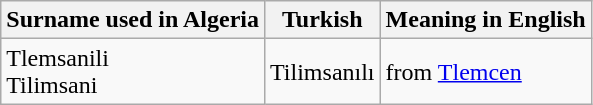<table class="wikitable sortable">
<tr>
<th>Surname used in Algeria</th>
<th>Turkish</th>
<th>Meaning in English</th>
</tr>
<tr>
<td>Tlemsanili<br> Tilimsani</td>
<td>Tilimsanılı</td>
<td>from <a href='#'>Tlemcen</a></td>
</tr>
</table>
